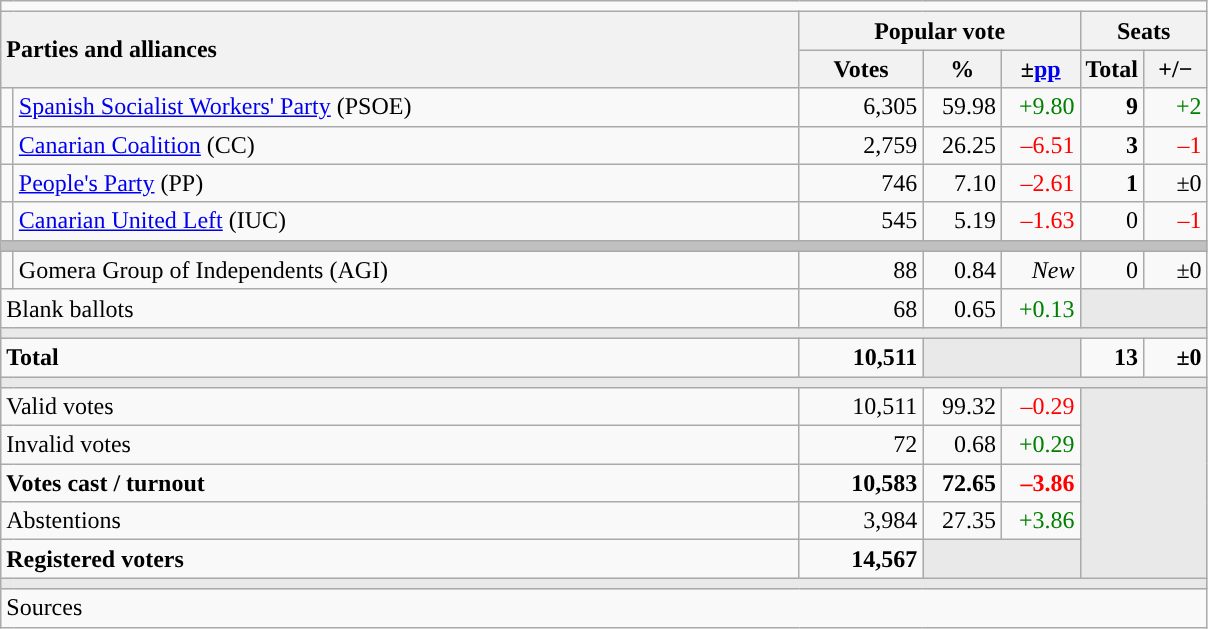<table class="wikitable" style="text-align:right;">
<tr>
<td colspan="7"></td>
</tr>
<tr>
<th style="text-align:left;" rowspan="2" colspan="2" width="525">Parties and alliances</th>
<th colspan="3">Popular vote</th>
<th colspan="2">Seats</th>
</tr>
<tr>
<th width="75">Votes</th>
<th width="45">%</th>
<th width="45">±<a href='#'>pp</a></th>
<th width="35">Total</th>
<th width="35">+/−</th>
</tr>
<tr>
<td width="1" style="color:inherit;background:"></td>
<td align="left"><a href='#'>Spanish Socialist Workers' Party</a> (PSOE)</td>
<td>6,305</td>
<td>59.98</td>
<td style="color:green;">+9.80</td>
<td><strong>9</strong></td>
<td style="color:green;">+2</td>
</tr>
<tr>
<td style="color:inherit;background:"></td>
<td align="left"><a href='#'>Canarian Coalition</a> (CC)</td>
<td>2,759</td>
<td>26.25</td>
<td style="color:red;">–6.51</td>
<td><strong>3</strong></td>
<td style="color:red;">–1</td>
</tr>
<tr>
<td style="color:inherit;background:"></td>
<td align="left"><a href='#'>People's Party</a> (PP)</td>
<td>746</td>
<td>7.10</td>
<td style="color:red;">–2.61</td>
<td><strong>1</strong></td>
<td>±0</td>
</tr>
<tr>
<td style="color:inherit;background:"></td>
<td align="left"><a href='#'>Canarian United Left</a> (IUC)</td>
<td>545</td>
<td>5.19</td>
<td style="color:red;">–1.63</td>
<td>0</td>
<td style="color:red;">–1</td>
</tr>
<tr>
<td colspan="7" bgcolor="#C0C0C0"></td>
</tr>
<tr>
<td style="color:inherit;background:"></td>
<td align="left">Gomera Group of Independents (AGI)</td>
<td>88</td>
<td>0.84</td>
<td><em>New</em></td>
<td>0</td>
<td>±0</td>
</tr>
<tr>
<td align="left" colspan="2">Blank ballots</td>
<td>68</td>
<td>0.65</td>
<td style="color:green;">+0.13</td>
<td bgcolor="#E9E9E9" colspan="2"></td>
</tr>
<tr>
<td colspan="7" bgcolor="#E9E9E9"></td>
</tr>
<tr style="font-weight:bold;">
<td align="left" colspan="2">Total</td>
<td>10,511</td>
<td bgcolor="#E9E9E9" colspan="2"></td>
<td>13</td>
<td>±0</td>
</tr>
<tr>
<td colspan="7" bgcolor="#E9E9E9"></td>
</tr>
<tr>
<td align="left" colspan="2">Valid votes</td>
<td>10,511</td>
<td>99.32</td>
<td style="color:red;">–0.29</td>
<td bgcolor="#E9E9E9" colspan="2" rowspan="5"></td>
</tr>
<tr>
<td align="left" colspan="2">Invalid votes</td>
<td>72</td>
<td>0.68</td>
<td style="color:green;">+0.29</td>
</tr>
<tr style="font-weight:bold;">
<td align="left" colspan="2">Votes cast / turnout</td>
<td>10,583</td>
<td>72.65</td>
<td style="color:red;">–3.86</td>
</tr>
<tr>
<td align="left" colspan="2">Abstentions</td>
<td>3,984</td>
<td>27.35</td>
<td style="color:green;">+3.86</td>
</tr>
<tr style="font-weight:bold;">
<td align="left" colspan="2">Registered voters</td>
<td>14,567</td>
<td bgcolor="#E9E9E9" colspan="2"></td>
</tr>
<tr>
<td colspan="7" bgcolor="#E9E9E9"></td>
</tr>
<tr>
<td align="left" colspan="7">Sources</td>
</tr>
</table>
